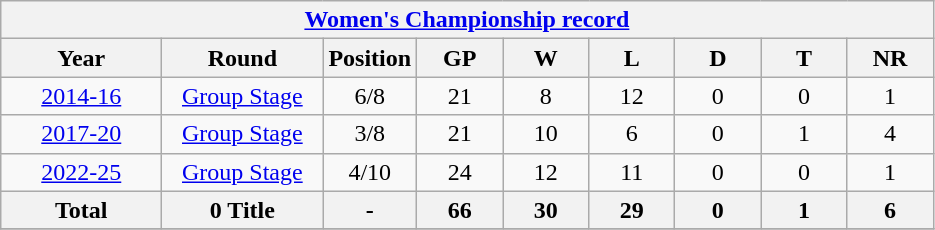<table class="wikitable" style="text-align: center;">
<tr>
<th colspan=10><a href='#'>Women's Championship record</a></th>
</tr>
<tr>
<th width=100>Year</th>
<th width=100>Round</th>
<th width=50>Position</th>
<th width=50>GP</th>
<th width=50>W</th>
<th width=50>L</th>
<th width=50>D</th>
<th width=50>T</th>
<th width=50>NR</th>
</tr>
<tr>
<td><a href='#'>2014-16</a></td>
<td><a href='#'>Group Stage</a></td>
<td>6/8</td>
<td>21</td>
<td>8</td>
<td>12</td>
<td>0</td>
<td>0</td>
<td>1</td>
</tr>
<tr>
<td><a href='#'>2017-20</a></td>
<td><a href='#'>Group Stage</a></td>
<td>3/8</td>
<td>21</td>
<td>10</td>
<td>6</td>
<td>0</td>
<td>1</td>
<td>4</td>
</tr>
<tr>
<td><a href='#'>2022-25</a></td>
<td><a href='#'>Group Stage</a></td>
<td>4/10</td>
<td>24</td>
<td>12</td>
<td>11</td>
<td>0</td>
<td>0</td>
<td>1</td>
</tr>
<tr>
<th><strong>Total</strong></th>
<th>0 Title</th>
<th>-</th>
<th>66</th>
<th>30</th>
<th>29</th>
<th>0</th>
<th>1</th>
<th>6</th>
</tr>
<tr>
</tr>
</table>
